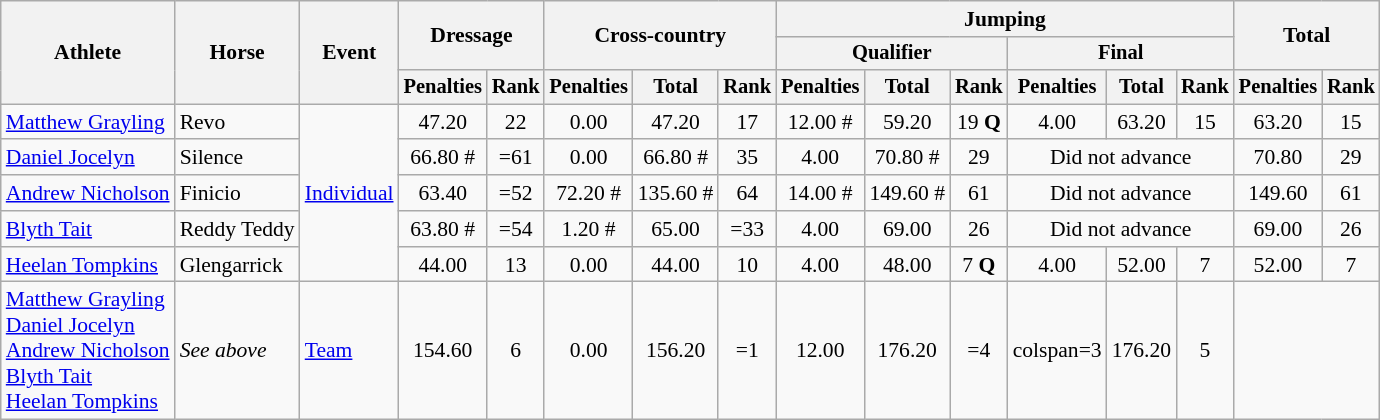<table class=wikitable style="font-size:90%">
<tr>
<th rowspan="3">Athlete</th>
<th rowspan="3">Horse</th>
<th rowspan="3">Event</th>
<th colspan="2" rowspan="2">Dressage</th>
<th colspan="3" rowspan="2">Cross-country</th>
<th colspan="6">Jumping</th>
<th colspan="2" rowspan="2">Total</th>
</tr>
<tr style="font-size:95%">
<th colspan="3">Qualifier</th>
<th colspan="3">Final</th>
</tr>
<tr style="font-size:95%">
<th>Penalties</th>
<th>Rank</th>
<th>Penalties</th>
<th>Total</th>
<th>Rank</th>
<th>Penalties</th>
<th>Total</th>
<th>Rank</th>
<th>Penalties</th>
<th>Total</th>
<th>Rank</th>
<th>Penalties</th>
<th>Rank</th>
</tr>
<tr align=center>
<td align=left><a href='#'>Matthew Grayling</a></td>
<td align=left>Revo</td>
<td align=left rowspan=5><a href='#'>Individual</a></td>
<td>47.20</td>
<td>22</td>
<td>0.00</td>
<td>47.20</td>
<td>17</td>
<td>12.00 #</td>
<td>59.20</td>
<td>19 <strong>Q</strong></td>
<td>4.00</td>
<td>63.20</td>
<td>15</td>
<td>63.20</td>
<td>15</td>
</tr>
<tr align=center>
<td align=left><a href='#'>Daniel Jocelyn</a></td>
<td align=left>Silence</td>
<td>66.80 #</td>
<td>=61</td>
<td>0.00</td>
<td>66.80 #</td>
<td>35</td>
<td>4.00</td>
<td>70.80 #</td>
<td>29</td>
<td colspan=3>Did not advance</td>
<td>70.80</td>
<td>29</td>
</tr>
<tr align=center>
<td align=left><a href='#'>Andrew Nicholson</a></td>
<td align=left>Finicio</td>
<td>63.40</td>
<td>=52</td>
<td>72.20 #</td>
<td>135.60 #</td>
<td>64</td>
<td>14.00 #</td>
<td>149.60 #</td>
<td>61</td>
<td colspan=3>Did not advance</td>
<td>149.60</td>
<td>61</td>
</tr>
<tr align=center>
<td align=left><a href='#'>Blyth Tait</a></td>
<td align=left>Reddy Teddy</td>
<td>63.80 #</td>
<td>=54</td>
<td>1.20 #</td>
<td>65.00</td>
<td>=33</td>
<td>4.00</td>
<td>69.00</td>
<td>26</td>
<td colspan=3>Did not advance</td>
<td>69.00</td>
<td>26</td>
</tr>
<tr align=center>
<td align=left><a href='#'>Heelan Tompkins</a></td>
<td align=left>Glengarrick</td>
<td>44.00</td>
<td>13</td>
<td>0.00</td>
<td>44.00</td>
<td>10</td>
<td>4.00</td>
<td>48.00</td>
<td>7 <strong>Q</strong></td>
<td>4.00</td>
<td>52.00</td>
<td>7</td>
<td>52.00</td>
<td>7</td>
</tr>
<tr align=center>
<td align=left><a href='#'>Matthew Grayling</a><br><a href='#'>Daniel Jocelyn</a><br><a href='#'>Andrew Nicholson</a><br><a href='#'>Blyth Tait</a><br><a href='#'>Heelan Tompkins</a></td>
<td align=left><em>See above</em></td>
<td align=left><a href='#'>Team</a></td>
<td>154.60</td>
<td>6</td>
<td>0.00</td>
<td>156.20</td>
<td>=1</td>
<td>12.00</td>
<td>176.20</td>
<td>=4</td>
<td>colspan=3 </td>
<td>176.20</td>
<td>5</td>
</tr>
</table>
